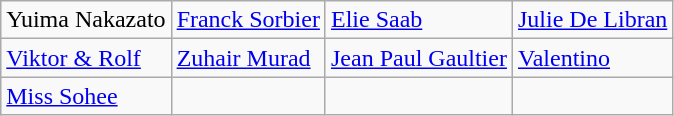<table class="wikitable">
<tr>
<td>Yuima Nakazato</td>
<td><a href='#'>Franck Sorbier</a></td>
<td><a href='#'>Elie Saab</a></td>
<td><a href='#'>Julie De Libran</a></td>
</tr>
<tr>
<td><a href='#'>Viktor & Rolf</a></td>
<td><a href='#'>Zuhair Murad</a></td>
<td><a href='#'>Jean Paul Gaultier</a></td>
<td><a href='#'>Valentino</a></td>
</tr>
<tr>
<td><a href='#'>Miss Sohee</a></td>
<td></td>
<td></td>
<td></td>
</tr>
</table>
